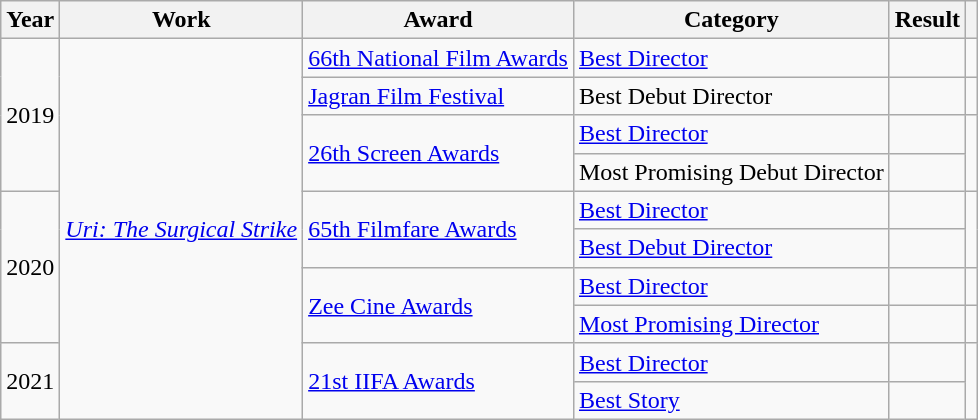<table class="wikitable sortable">
<tr>
<th scope="col">Year</th>
<th scope="col">Work</th>
<th scope="col">Award</th>
<th scope="col">Category</th>
<th scope="col">Result</th>
<th scope="col" class="unsortable"></th>
</tr>
<tr>
<td rowspan="4">2019</td>
<td rowspan="10"><em><a href='#'>Uri: The Surgical Strike</a></em></td>
<td><a href='#'>66th National Film Awards</a></td>
<td><a href='#'>Best Director</a></td>
<td></td>
<td></td>
</tr>
<tr>
<td><a href='#'>Jagran Film Festival</a></td>
<td>Best Debut Director</td>
<td></td>
<td></td>
</tr>
<tr>
<td rowspan="2"><a href='#'>26th Screen Awards</a></td>
<td><a href='#'>Best Director</a></td>
<td></td>
<td rowspan="2"></td>
</tr>
<tr>
<td>Most Promising Debut Director</td>
<td></td>
</tr>
<tr>
<td rowspan="4">2020</td>
<td rowspan="2"><a href='#'>65th Filmfare Awards</a></td>
<td><a href='#'>Best Director</a></td>
<td></td>
<td rowspan="2"></td>
</tr>
<tr>
<td><a href='#'>Best Debut Director</a></td>
<td></td>
</tr>
<tr>
<td rowspan="2"><a href='#'>Zee Cine Awards</a></td>
<td><a href='#'>Best Director</a></td>
<td></td>
<td></td>
</tr>
<tr>
<td><a href='#'>Most Promising Director</a></td>
<td></td>
<td></td>
</tr>
<tr>
<td rowspan="2">2021</td>
<td rowspan="2"><a href='#'>21st IIFA Awards</a></td>
<td><a href='#'>Best Director</a></td>
<td></td>
<td rowspan="2"></td>
</tr>
<tr>
<td><a href='#'>Best Story</a></td>
<td></td>
</tr>
</table>
